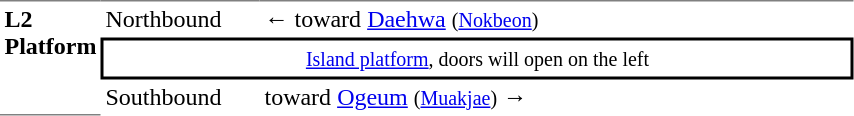<table table border=0 cellspacing=0 cellpadding=3>
<tr>
<td style="border-top:solid 1px gray;border-bottom:solid 1px gray;" width=50 rowspan=10 valign=top><strong>L2<br>Platform</strong></td>
<td style="border-bottom:solid 0px gray;border-top:solid 1px gray;" width=100>Northbound</td>
<td style="border-bottom:solid 0px gray;border-top:solid 1px gray;" width=390>←  toward <a href='#'>Daehwa</a> <small>(<a href='#'>Nokbeon</a>)</small></td>
</tr>
<tr>
<td style="border-top:solid 2px black;border-right:solid 2px black;border-left:solid 2px black;border-bottom:solid 2px black;text-align:center;" colspan=2><small><a href='#'>Island platform</a>, doors will open on the left</small></td>
</tr>
<tr>
<td>Southbound</td>
<td>  toward <a href='#'>Ogeum</a> <small>(<a href='#'>Muakjae</a>)</small> →</td>
</tr>
</table>
